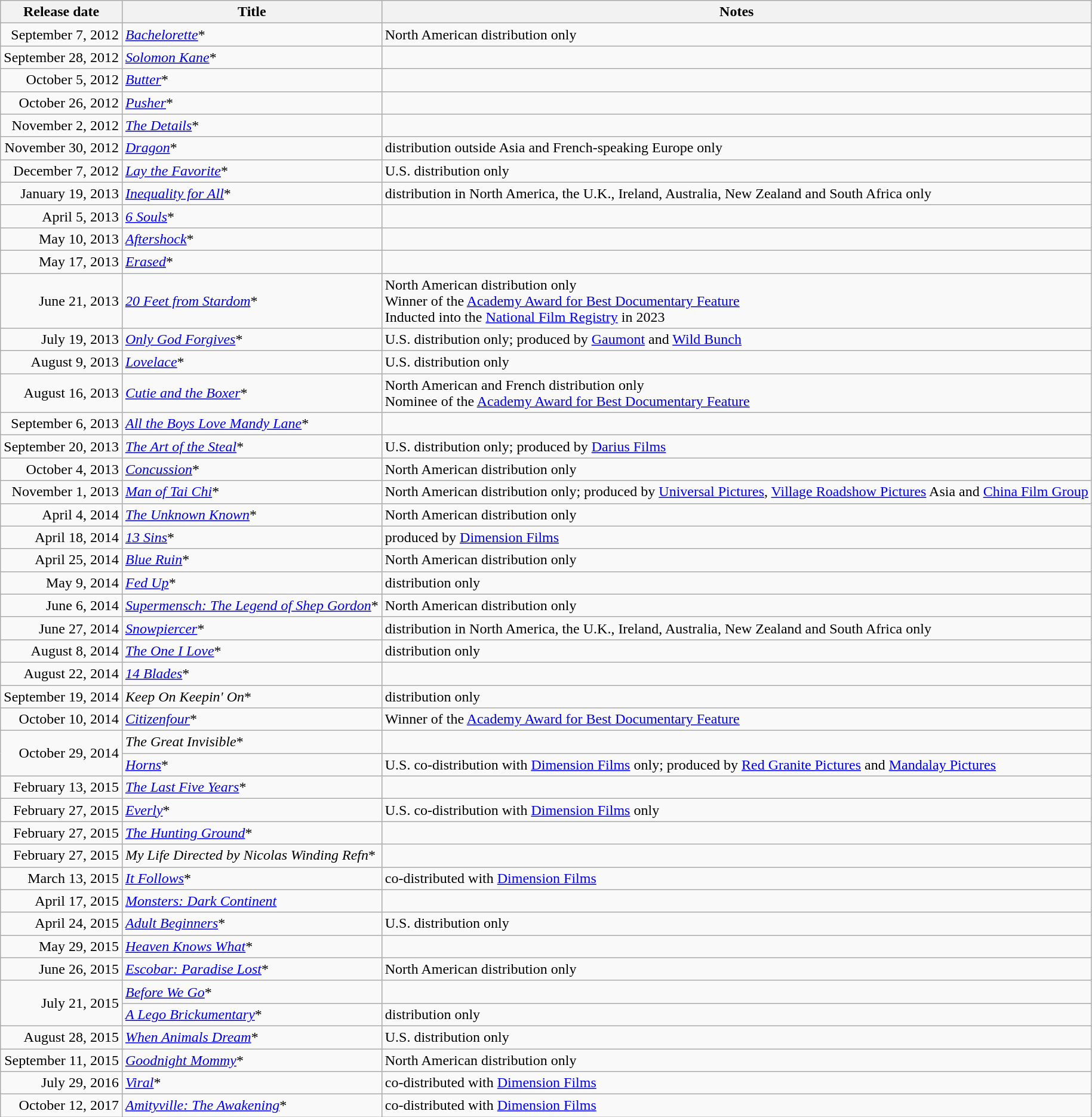<table class="wikitable sortable">
<tr>
<th>Release date</th>
<th>Title</th>
<th>Notes</th>
</tr>
<tr>
<td align="right">September 7, 2012</td>
<td><em><a href='#'>Bachelorette</a></em>*</td>
<td>North American distribution only</td>
</tr>
<tr>
<td align="right">September 28, 2012</td>
<td><em><a href='#'>Solomon Kane</a></em>*</td>
<td></td>
</tr>
<tr>
<td align="right">October 5, 2012</td>
<td><em><a href='#'>Butter</a></em>*</td>
<td></td>
</tr>
<tr>
<td align="right">October 26, 2012</td>
<td><em><a href='#'>Pusher</a></em>*</td>
<td></td>
</tr>
<tr>
<td align="right">November 2, 2012</td>
<td><em><a href='#'>The Details</a></em>*</td>
<td></td>
</tr>
<tr>
<td align="right">November 30, 2012</td>
<td><em><a href='#'>Dragon</a></em>*</td>
<td>distribution outside Asia and French-speaking Europe only</td>
</tr>
<tr>
<td align="right">December 7, 2012</td>
<td><em><a href='#'>Lay the Favorite</a></em>*</td>
<td>U.S. distribution only</td>
</tr>
<tr>
<td align="right">January 19, 2013</td>
<td><em><a href='#'>Inequality for All</a></em>*</td>
<td>distribution in North America, the U.K., Ireland, Australia, New Zealand and South Africa only</td>
</tr>
<tr>
<td align="right">April 5, 2013</td>
<td><em><a href='#'>6 Souls</a></em>*</td>
<td></td>
</tr>
<tr>
<td align="right">May 10, 2013</td>
<td><em><a href='#'>Aftershock</a></em>*</td>
<td></td>
</tr>
<tr>
<td align="right">May 17, 2013</td>
<td><em><a href='#'>Erased</a></em>*</td>
<td></td>
</tr>
<tr>
<td align="right">June 21, 2013</td>
<td><em><a href='#'>20 Feet from Stardom</a></em>*</td>
<td>North American distribution only<br>Winner of the <a href='#'>Academy Award for Best Documentary Feature</a><br>Inducted into the <a href='#'>National Film Registry</a> in 2023</td>
</tr>
<tr>
<td align="right">July 19, 2013</td>
<td><em><a href='#'>Only God Forgives</a></em>*</td>
<td>U.S. distribution only; produced by <a href='#'>Gaumont</a> and <a href='#'>Wild Bunch</a></td>
</tr>
<tr>
<td align="right">August 9, 2013</td>
<td><em><a href='#'>Lovelace</a></em>*</td>
<td>U.S. distribution only</td>
</tr>
<tr>
<td align="right">August 16, 2013</td>
<td><em><a href='#'>Cutie and the Boxer</a></em>*</td>
<td>North American and French distribution only<br>Nominee of the <a href='#'>Academy Award for Best Documentary Feature</a></td>
</tr>
<tr>
<td align="right">September 6, 2013</td>
<td><em><a href='#'>All the Boys Love Mandy Lane</a></em>*</td>
<td></td>
</tr>
<tr>
<td align="right">September 20, 2013</td>
<td><em><a href='#'>The Art of the Steal</a></em>*</td>
<td>U.S. distribution only; produced by <a href='#'>Darius Films</a></td>
</tr>
<tr>
<td align="right">October 4, 2013</td>
<td><em><a href='#'>Concussion</a></em>*</td>
<td>North American distribution only</td>
</tr>
<tr>
<td align="right">November 1, 2013</td>
<td><em><a href='#'>Man of Tai Chi</a></em>*</td>
<td>North American distribution only; produced by <a href='#'>Universal Pictures</a>, <a href='#'>Village Roadshow Pictures</a> Asia and <a href='#'>China Film Group</a></td>
</tr>
<tr>
<td align="right">April 4, 2014</td>
<td><em><a href='#'>The Unknown Known</a></em>*</td>
<td>North American distribution only</td>
</tr>
<tr>
<td align="right">April 18, 2014</td>
<td><em><a href='#'>13 Sins</a></em>*</td>
<td>produced by <a href='#'>Dimension Films</a></td>
</tr>
<tr>
<td align="right">April 25, 2014</td>
<td><em><a href='#'>Blue Ruin</a></em>*</td>
<td>North American distribution only</td>
</tr>
<tr>
<td align="right">May 9, 2014</td>
<td><em><a href='#'>Fed Up</a></em>*</td>
<td>distribution only</td>
</tr>
<tr>
<td align="right">June 6, 2014</td>
<td><em><a href='#'>Supermensch: The Legend of Shep Gordon</a></em>*</td>
<td>North American distribution only</td>
</tr>
<tr>
<td align="right">June 27, 2014</td>
<td><em><a href='#'>Snowpiercer</a></em>*</td>
<td>distribution in North America, the U.K., Ireland, Australia, New Zealand and South Africa only</td>
</tr>
<tr>
<td align="right">August 8, 2014</td>
<td><em><a href='#'>The One I Love</a></em>*</td>
<td>distribution only</td>
</tr>
<tr>
<td align="right">August 22, 2014</td>
<td><em><a href='#'>14 Blades</a></em>*</td>
<td></td>
</tr>
<tr>
<td align="right">September 19, 2014</td>
<td><em>Keep On Keepin' On</em>*</td>
<td>distribution only</td>
</tr>
<tr>
<td align="right">October 10, 2014</td>
<td><em><a href='#'>Citizenfour</a></em>*</td>
<td>Winner of the <a href='#'>Academy Award for Best Documentary Feature</a></td>
</tr>
<tr>
<td rowspan="2" align="right">October 29, 2014</td>
<td><em>The Great Invisible</em>*</td>
<td></td>
</tr>
<tr>
<td><em><a href='#'>Horns</a></em>*</td>
<td>U.S. co-distribution with <a href='#'>Dimension Films</a> only; produced by <a href='#'>Red Granite Pictures</a> and <a href='#'>Mandalay Pictures</a></td>
</tr>
<tr>
<td align="right">February 13, 2015</td>
<td><em><a href='#'>The Last Five Years</a></em>*</td>
<td></td>
</tr>
<tr>
<td align="right">February 27, 2015</td>
<td><em><a href='#'>Everly</a></em>*</td>
<td>U.S. co-distribution with <a href='#'>Dimension Films</a> only</td>
</tr>
<tr>
<td align="right">February 27, 2015</td>
<td><em><a href='#'>The Hunting Ground</a></em>*</td>
<td></td>
</tr>
<tr>
<td align="right">February 27, 2015</td>
<td><em>My Life Directed by Nicolas Winding Refn</em>*</td>
<td></td>
</tr>
<tr>
<td align="right">March 13, 2015</td>
<td><em><a href='#'>It Follows</a></em>*</td>
<td>co-distributed with <a href='#'>Dimension Films</a></td>
</tr>
<tr>
<td align="right">April 17, 2015</td>
<td><em><a href='#'>Monsters: Dark Continent</a></em></td>
<td></td>
</tr>
<tr>
<td align="right">April 24, 2015</td>
<td><em><a href='#'>Adult Beginners</a></em>*</td>
<td>U.S. distribution only</td>
</tr>
<tr>
<td align="right">May 29, 2015</td>
<td><em><a href='#'>Heaven Knows What</a></em>*</td>
<td></td>
</tr>
<tr>
<td align="right">June 26, 2015</td>
<td><em><a href='#'>Escobar: Paradise Lost</a></em>*</td>
<td>North American distribution only</td>
</tr>
<tr>
<td rowspan="2" align="right">July 21, 2015</td>
<td><em><a href='#'>Before We Go</a></em>*</td>
<td></td>
</tr>
<tr>
<td><em><a href='#'>A Lego Brickumentary</a></em>*</td>
<td>distribution only</td>
</tr>
<tr>
<td align="right">August 28, 2015</td>
<td><em><a href='#'>When Animals Dream</a></em>*</td>
<td>U.S. distribution only</td>
</tr>
<tr>
<td align="right">September 11, 2015</td>
<td><em><a href='#'>Goodnight Mommy</a></em>*</td>
<td>North American distribution only</td>
</tr>
<tr>
<td align="right">July 29, 2016</td>
<td><em><a href='#'>Viral</a></em>*</td>
<td>co-distributed with <a href='#'>Dimension Films</a></td>
</tr>
<tr>
<td align="right">October 12, 2017</td>
<td><em><a href='#'>Amityville: The Awakening</a></em>*</td>
<td>co-distributed with <a href='#'>Dimension Films</a></td>
</tr>
</table>
